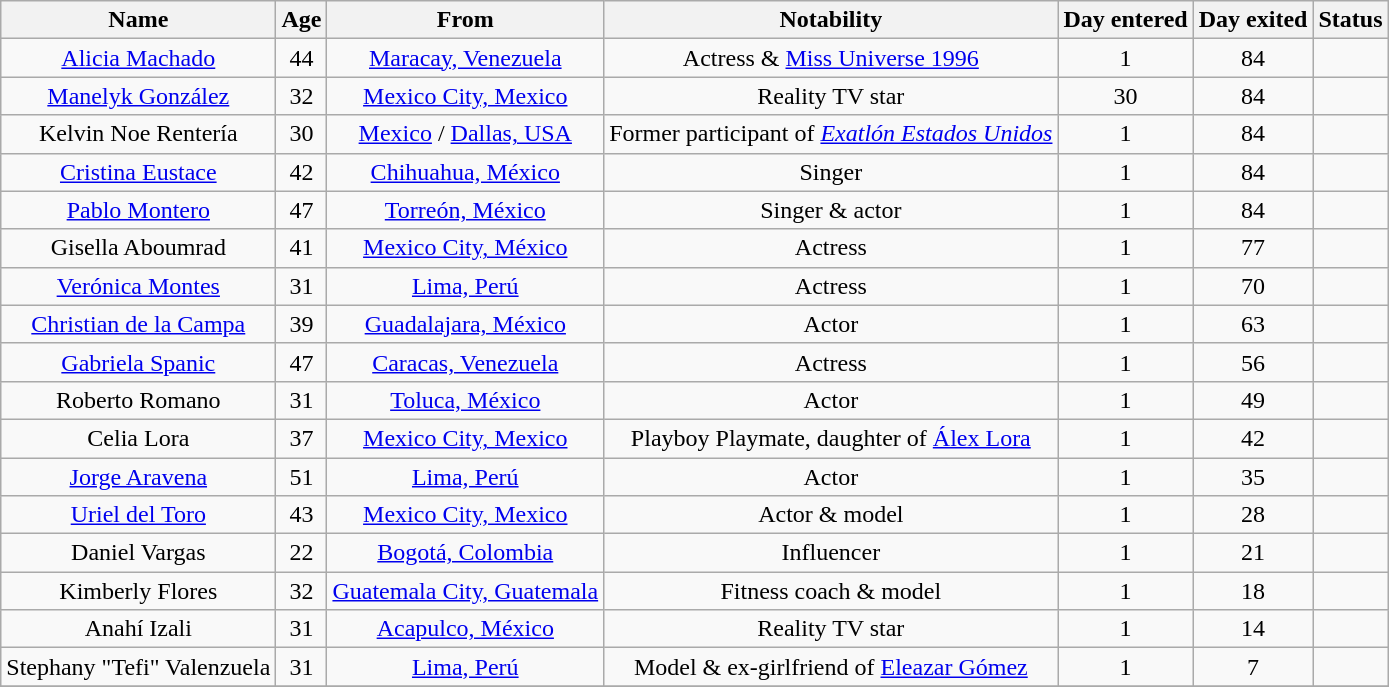<table class="wikitable sortable" style="text-align:center;">
<tr>
<th>Name</th>
<th>Age</th>
<th>From</th>
<th>Notability</th>
<th>Day entered</th>
<th>Day exited</th>
<th>Status</th>
</tr>
<tr>
<td><a href='#'>Alicia Machado</a></td>
<td>44</td>
<td><a href='#'>Maracay, Venezuela</a></td>
<td>Actress & <a href='#'>Miss Universe 1996</a></td>
<td>1</td>
<td>84</td>
<td></td>
</tr>
<tr>
<td><a href='#'>Manelyk González</a></td>
<td>32</td>
<td><a href='#'>Mexico City, Mexico</a></td>
<td>Reality TV star</td>
<td>30</td>
<td>84</td>
<td></td>
</tr>
<tr>
<td>Kelvin Noe Rentería</td>
<td>30</td>
<td><a href='#'>Mexico</a> / <a href='#'>Dallas, USA</a></td>
<td>Former participant of <em><a href='#'>Exatlón Estados Unidos</a></em></td>
<td>1</td>
<td>84</td>
<td></td>
</tr>
<tr>
<td><a href='#'>Cristina Eustace</a></td>
<td>42</td>
<td><a href='#'>Chihuahua, México</a></td>
<td>Singer</td>
<td>1</td>
<td>84</td>
<td></td>
</tr>
<tr>
<td><a href='#'>Pablo Montero</a></td>
<td>47</td>
<td><a href='#'>Torreón, México</a></td>
<td>Singer & actor</td>
<td>1</td>
<td>84</td>
<td></td>
</tr>
<tr>
<td>Gisella Aboumrad</td>
<td>41</td>
<td><a href='#'>Mexico City, México</a></td>
<td>Actress</td>
<td>1</td>
<td>77</td>
<td></td>
</tr>
<tr>
<td><a href='#'>Verónica Montes</a></td>
<td>31</td>
<td><a href='#'>Lima, Perú</a></td>
<td>Actress</td>
<td>1</td>
<td>70</td>
<td></td>
</tr>
<tr>
<td><a href='#'>Christian de la Campa</a></td>
<td>39</td>
<td><a href='#'>Guadalajara, México</a></td>
<td>Actor</td>
<td>1</td>
<td>63</td>
<td></td>
</tr>
<tr>
<td><a href='#'>Gabriela Spanic</a></td>
<td>47</td>
<td><a href='#'>Caracas, Venezuela</a></td>
<td>Actress</td>
<td>1</td>
<td>56</td>
<td></td>
</tr>
<tr>
<td>Roberto Romano</td>
<td>31</td>
<td><a href='#'>Toluca, México</a></td>
<td>Actor</td>
<td>1</td>
<td>49</td>
<td></td>
</tr>
<tr>
<td>Celia Lora</td>
<td>37</td>
<td><a href='#'>Mexico City, Mexico</a></td>
<td>Playboy Playmate, daughter of <a href='#'>Álex Lora</a></td>
<td>1</td>
<td>42</td>
<td></td>
</tr>
<tr>
<td><a href='#'>Jorge Aravena</a></td>
<td>51</td>
<td><a href='#'>Lima, Perú</a></td>
<td>Actor</td>
<td>1</td>
<td>35</td>
<td></td>
</tr>
<tr>
<td><a href='#'>Uriel del Toro</a></td>
<td>43</td>
<td><a href='#'>Mexico City, Mexico</a></td>
<td>Actor & model</td>
<td>1</td>
<td>28</td>
<td></td>
</tr>
<tr>
<td>Daniel Vargas</td>
<td>22</td>
<td><a href='#'>Bogotá, Colombia</a></td>
<td>Influencer</td>
<td>1</td>
<td>21</td>
<td></td>
</tr>
<tr>
<td>Kimberly Flores</td>
<td>32</td>
<td><a href='#'>Guatemala City, Guatemala</a></td>
<td>Fitness coach & model</td>
<td>1</td>
<td>18</td>
<td></td>
</tr>
<tr>
<td>Anahí Izali</td>
<td>31</td>
<td><a href='#'>Acapulco, México</a></td>
<td>Reality TV star</td>
<td>1</td>
<td>14</td>
<td></td>
</tr>
<tr>
<td>Stephany "Tefi" Valenzuela</td>
<td>31</td>
<td><a href='#'>Lima, Perú</a></td>
<td>Model & ex-girlfriend of <a href='#'>Eleazar Gómez</a></td>
<td>1</td>
<td>7</td>
<td></td>
</tr>
<tr>
</tr>
</table>
